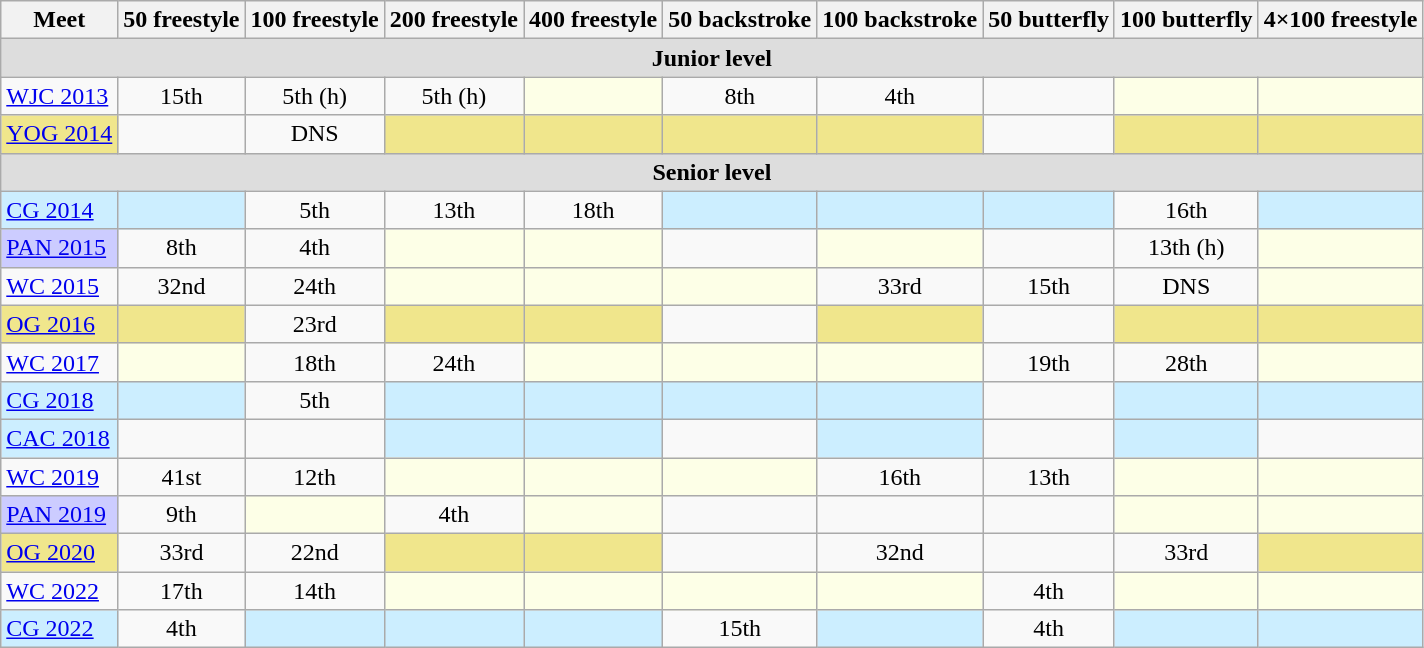<table class="sortable wikitable">
<tr>
<th>Meet</th>
<th class="unsortable">50 freestyle</th>
<th class="unsortable">100 freestyle</th>
<th class="unsortable">200 freestyle</th>
<th class="unsortable">400 freestyle</th>
<th class="unsortable">50 backstroke</th>
<th class="unsortable">100 backstroke</th>
<th class="unsortable">50 butterfly</th>
<th class="unsortable">100 butterfly</th>
<th class="unsortable">4×100 freestyle</th>
</tr>
<tr bgcolor="#DDDDDD">
<td colspan="10" align="center"><strong>Junior level</strong></td>
</tr>
<tr>
<td><a href='#'>WJC 2013</a></td>
<td align="center">15th</td>
<td align="center">5th (h)</td>
<td align="center">5th (h)</td>
<td style="background:#fdffe7"></td>
<td align="center">8th</td>
<td align="center">4th</td>
<td align="center"></td>
<td style="background:#fdffe7"></td>
<td style="background:#fdffe7"></td>
</tr>
<tr>
<td style="background:#f0e68c"><a href='#'>YOG 2014</a></td>
<td align="center"></td>
<td align="center">DNS</td>
<td style="background:#f0e68c"></td>
<td style="background:#f0e68c"></td>
<td style="background:#f0e68c"></td>
<td style="background:#f0e68c"></td>
<td align="center"></td>
<td style="background:#f0e68c"></td>
<td style="background:#f0e68c"></td>
</tr>
<tr bgcolor="#DDDDDD">
<td colspan="10" align="center"><strong>Senior level</strong></td>
</tr>
<tr>
<td style="background:#cceeff"><a href='#'>CG 2014</a></td>
<td style="background:#cceeff"></td>
<td align="center">5th</td>
<td align="center">13th</td>
<td align="center">18th</td>
<td style="background:#cceeff"></td>
<td style="background:#cceeff"></td>
<td style="background:#cceeff"></td>
<td align="center">16th</td>
<td style="background:#cceeff"></td>
</tr>
<tr>
<td style="background:#ccccff"><a href='#'>PAN 2015</a></td>
<td align="center">8th</td>
<td align="center">4th</td>
<td style="background:#fdffe7"></td>
<td style="background:#fdffe7"></td>
<td></td>
<td style="background:#fdffe7"></td>
<td></td>
<td align="center">13th (h)</td>
<td style="background:#fdffe7"></td>
</tr>
<tr>
<td><a href='#'>WC 2015</a></td>
<td align="center">32nd</td>
<td align="center">24th</td>
<td style="background:#fdffe7"></td>
<td style="background:#fdffe7"></td>
<td style="background:#fdffe7"></td>
<td align="center">33rd</td>
<td align="center">15th</td>
<td align="center">DNS</td>
<td style="background:#fdffe7"></td>
</tr>
<tr>
<td style="background:#f0e68c"><a href='#'>OG 2016</a></td>
<td style="background:#f0e68c"></td>
<td align="center">23rd</td>
<td style="background:#f0e68c"></td>
<td style="background:#f0e68c"></td>
<td></td>
<td style="background:#f0e68c"></td>
<td></td>
<td style="background:#f0e68c"></td>
<td style="background:#f0e68c"></td>
</tr>
<tr>
<td><a href='#'>WC 2017</a></td>
<td style="background:#fdffe7"></td>
<td align="center">18th</td>
<td align="center">24th</td>
<td style="background:#fdffe7"></td>
<td style="background:#fdffe7"></td>
<td style="background:#fdffe7"></td>
<td align="center">19th</td>
<td align="center">28th</td>
<td style="background:#fdffe7"></td>
</tr>
<tr>
<td style="background:#cceeff"><a href='#'>CG 2018</a></td>
<td style="background:#cceeff"></td>
<td align="center">5th</td>
<td style="background:#cceeff"></td>
<td style="background:#cceeff"></td>
<td style="background:#cceeff"></td>
<td style="background:#cceeff"></td>
<td align="center"></td>
<td style="background:#cceeff"></td>
<td style="background:#cceeff"></td>
</tr>
<tr>
<td style="background:#cceeff"><a href='#'>CAC 2018</a></td>
<td align="center"></td>
<td align="center"></td>
<td style="background:#cceeff"></td>
<td style="background:#cceeff"></td>
<td align="center"></td>
<td style="background:#cceeff"></td>
<td align="center"></td>
<td style="background:#cceeff"></td>
<td align="center"></td>
</tr>
<tr>
<td><a href='#'>WC 2019</a></td>
<td align="center">41st</td>
<td align="center">12th</td>
<td style="background:#fdffe7"></td>
<td style="background:#fdffe7"></td>
<td style="background:#fdffe7"></td>
<td align="center">16th</td>
<td align="center">13th</td>
<td style="background:#fdffe7"></td>
<td style="background:#fdffe7"></td>
</tr>
<tr>
<td style="background:#ccccff"><a href='#'>PAN 2019</a></td>
<td align="center">9th</td>
<td style="background:#fdffe7"></td>
<td align="center">4th</td>
<td style="background:#fdffe7"></td>
<td></td>
<td align="center"></td>
<td></td>
<td style="background:#fdffe7"></td>
<td style="background:#fdffe7"></td>
</tr>
<tr>
<td style="background:#f0e68c"><a href='#'>OG 2020</a></td>
<td align="center">33rd</td>
<td align="center">22nd</td>
<td style="background:#f0e68c"></td>
<td style="background:#f0e68c"></td>
<td></td>
<td align="center">32nd</td>
<td></td>
<td align="center">33rd</td>
<td style="background:#f0e68c"></td>
</tr>
<tr>
<td><a href='#'>WC 2022</a></td>
<td align="center">17th</td>
<td align="center">14th</td>
<td style="background:#fdffe7"></td>
<td style="background:#fdffe7"></td>
<td style="background:#fdffe7"></td>
<td style="background:#fdffe7"></td>
<td align="center">4th</td>
<td style="background:#fdffe7"></td>
<td style="background:#fdffe7"></td>
</tr>
<tr>
<td style="background:#cceeff"><a href='#'>CG 2022</a></td>
<td align="center">4th</td>
<td style="background:#cceeff"></td>
<td style="background:#cceeff"></td>
<td style="background:#cceeff"></td>
<td align="center">15th</td>
<td style="background:#cceeff"></td>
<td align="center">4th</td>
<td style="background:#cceeff"></td>
<td style="background:#cceeff"></td>
</tr>
</table>
